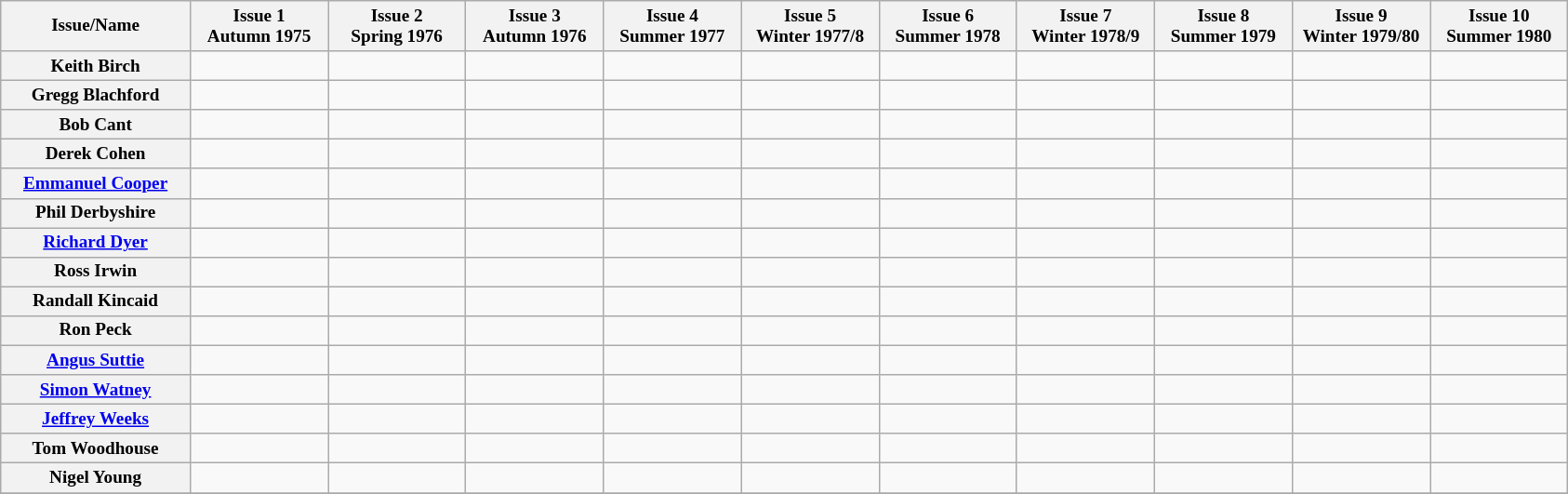<table class="wikitable sortable" style="text-align:center; font-size:.8em">
<tr>
<th style="width:11%;">Issue/Name</th>
<th style="width:8%;">Issue 1<br> Autumn 1975</th>
<th style="width:8%;">Issue 2<br> Spring 1976</th>
<th style="width:8%;">Issue 3<br> Autumn 1976</th>
<th style="width:8%;">Issue 4<br> Summer 1977</th>
<th style="width:8%;">Issue 5<br> Winter 1977/8</th>
<th style="width:8%;">Issue 6<br> Summer 1978</th>
<th style="width:8%;">Issue 7<br> Winter 1978/9</th>
<th style="width:8%;">Issue 8<br> Summer 1979</th>
<th style="width:8%;">Issue 9<br> Winter 1979/80</th>
<th style="width:8%;">Issue 10<br> Summer 1980</th>
</tr>
<tr>
<th>Keith Birch</th>
<td></td>
<td></td>
<td></td>
<td></td>
<td></td>
<td></td>
<td></td>
<td></td>
<td></td>
<td></td>
</tr>
<tr>
<th>Gregg Blachford</th>
<td></td>
<td></td>
<td></td>
<td></td>
<td></td>
<td></td>
<td></td>
<td></td>
<td></td>
<td></td>
</tr>
<tr>
<th>Bob Cant</th>
<td></td>
<td></td>
<td></td>
<td></td>
<td></td>
<td></td>
<td></td>
<td></td>
<td></td>
<td></td>
</tr>
<tr>
<th>Derek Cohen</th>
<td></td>
<td></td>
<td></td>
<td></td>
<td></td>
<td></td>
<td></td>
<td></td>
<td></td>
<td></td>
</tr>
<tr>
<th><a href='#'>Emmanuel Cooper</a></th>
<td></td>
<td></td>
<td></td>
<td></td>
<td></td>
<td></td>
<td></td>
<td></td>
<td></td>
<td></td>
</tr>
<tr>
<th>Phil Derbyshire</th>
<td></td>
<td></td>
<td></td>
<td></td>
<td></td>
<td></td>
<td></td>
<td></td>
<td></td>
<td></td>
</tr>
<tr>
<th><a href='#'>Richard Dyer</a></th>
<td></td>
<td></td>
<td></td>
<td></td>
<td></td>
<td></td>
<td></td>
<td></td>
<td></td>
<td></td>
</tr>
<tr>
<th>Ross Irwin</th>
<td></td>
<td></td>
<td></td>
<td></td>
<td></td>
<td></td>
<td></td>
<td></td>
<td></td>
<td></td>
</tr>
<tr>
<th>Randall Kincaid</th>
<td></td>
<td></td>
<td></td>
<td></td>
<td></td>
<td></td>
<td></td>
<td></td>
<td></td>
<td></td>
</tr>
<tr>
<th>Ron Peck</th>
<td></td>
<td></td>
<td></td>
<td></td>
<td></td>
<td></td>
<td></td>
<td></td>
<td></td>
<td></td>
</tr>
<tr>
<th><a href='#'>Angus Suttie</a></th>
<td></td>
<td></td>
<td></td>
<td></td>
<td></td>
<td></td>
<td></td>
<td></td>
<td></td>
<td></td>
</tr>
<tr>
<th><a href='#'>Simon Watney</a></th>
<td></td>
<td></td>
<td></td>
<td></td>
<td></td>
<td></td>
<td></td>
<td></td>
<td></td>
<td></td>
</tr>
<tr>
<th><a href='#'>Jeffrey Weeks</a></th>
<td></td>
<td></td>
<td></td>
<td></td>
<td></td>
<td></td>
<td></td>
<td></td>
<td></td>
<td></td>
</tr>
<tr>
<th>Tom Woodhouse</th>
<td></td>
<td></td>
<td></td>
<td></td>
<td></td>
<td></td>
<td></td>
<td></td>
<td></td>
<td></td>
</tr>
<tr>
<th>Nigel Young</th>
<td></td>
<td></td>
<td></td>
<td></td>
<td></td>
<td></td>
<td></td>
<td></td>
<td></td>
<td></td>
</tr>
<tr>
</tr>
</table>
